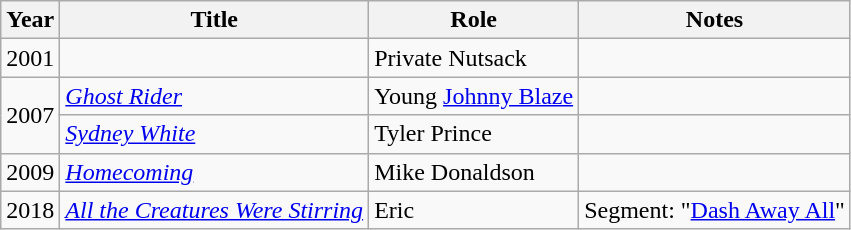<table class="wikitable sortable">
<tr>
<th>Year</th>
<th>Title</th>
<th>Role</th>
<th class="unsortable">Notes</th>
</tr>
<tr>
<td>2001</td>
<td><em></em></td>
<td>Private Nutsack</td>
<td></td>
</tr>
<tr>
<td rowspan="2">2007</td>
<td><em><a href='#'>Ghost Rider</a></em></td>
<td>Young <a href='#'>Johnny Blaze</a></td>
<td></td>
</tr>
<tr>
<td><em><a href='#'>Sydney White</a></em></td>
<td>Tyler Prince</td>
<td></td>
</tr>
<tr>
<td>2009</td>
<td><em><a href='#'>Homecoming</a></em></td>
<td>Mike Donaldson</td>
<td></td>
</tr>
<tr>
<td>2018</td>
<td><em><a href='#'>All the Creatures Were Stirring</a></em></td>
<td>Eric</td>
<td>Segment: "<a href='#'>Dash Away All</a>"</td>
</tr>
</table>
